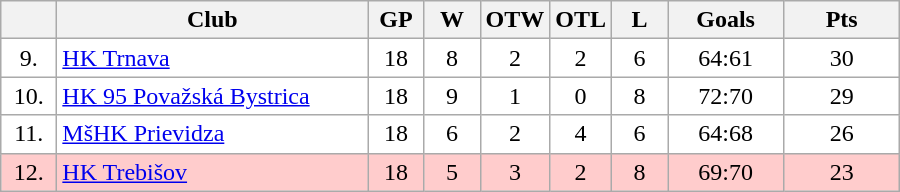<table class="wikitable">
<tr>
<th width="30"></th>
<th width="200">Club</th>
<th width="30">GP</th>
<th width="30">W</th>
<th width="30">OTW</th>
<th width="30">OTL</th>
<th width="30">L</th>
<th width="70">Goals</th>
<th width="70">Pts</th>
</tr>
<tr bgcolor="#FFFFFF" align="center">
<td>9.</td>
<td align="left"><a href='#'>HK Trnava</a></td>
<td>18</td>
<td>8</td>
<td>2</td>
<td>2</td>
<td>6</td>
<td>64:61</td>
<td>30</td>
</tr>
<tr bgcolor="#FFFFFF" align="center">
<td>10.</td>
<td align="left"><a href='#'>HK 95 Považská Bystrica</a></td>
<td>18</td>
<td>9</td>
<td>1</td>
<td>0</td>
<td>8</td>
<td>72:70</td>
<td>29</td>
</tr>
<tr bgcolor="#FFFFFF" align="center">
<td>11.</td>
<td align="left"><a href='#'>MšHK Prievidza</a></td>
<td>18</td>
<td>6</td>
<td>2</td>
<td>4</td>
<td>6</td>
<td>64:68</td>
<td>26</td>
</tr>
<tr bgcolor="#FFCCCC" align="center">
<td>12.</td>
<td align="left"><a href='#'>HK Trebišov</a></td>
<td>18</td>
<td>5</td>
<td>3</td>
<td>2</td>
<td>8</td>
<td>69:70</td>
<td>23</td>
</tr>
</table>
